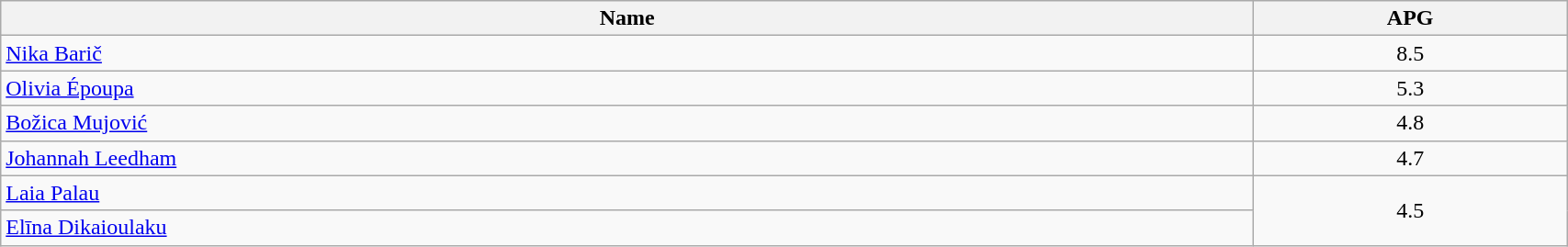<table class=wikitable width="90%">
<tr>
<th width="80%">Name</th>
<th width="20%">APG</th>
</tr>
<tr>
<td> <a href='#'>Nika Barič</a></td>
<td align=center>8.5</td>
</tr>
<tr>
<td> <a href='#'>Olivia Époupa</a></td>
<td align=center>5.3</td>
</tr>
<tr>
<td> <a href='#'>Božica Mujović</a></td>
<td align=center>4.8</td>
</tr>
<tr>
<td> <a href='#'>Johannah Leedham</a></td>
<td align=center>4.7</td>
</tr>
<tr>
<td> <a href='#'>Laia Palau</a></td>
<td align=center rowspan=2>4.5</td>
</tr>
<tr>
<td> <a href='#'>Elīna Dikaioulaku</a></td>
</tr>
</table>
